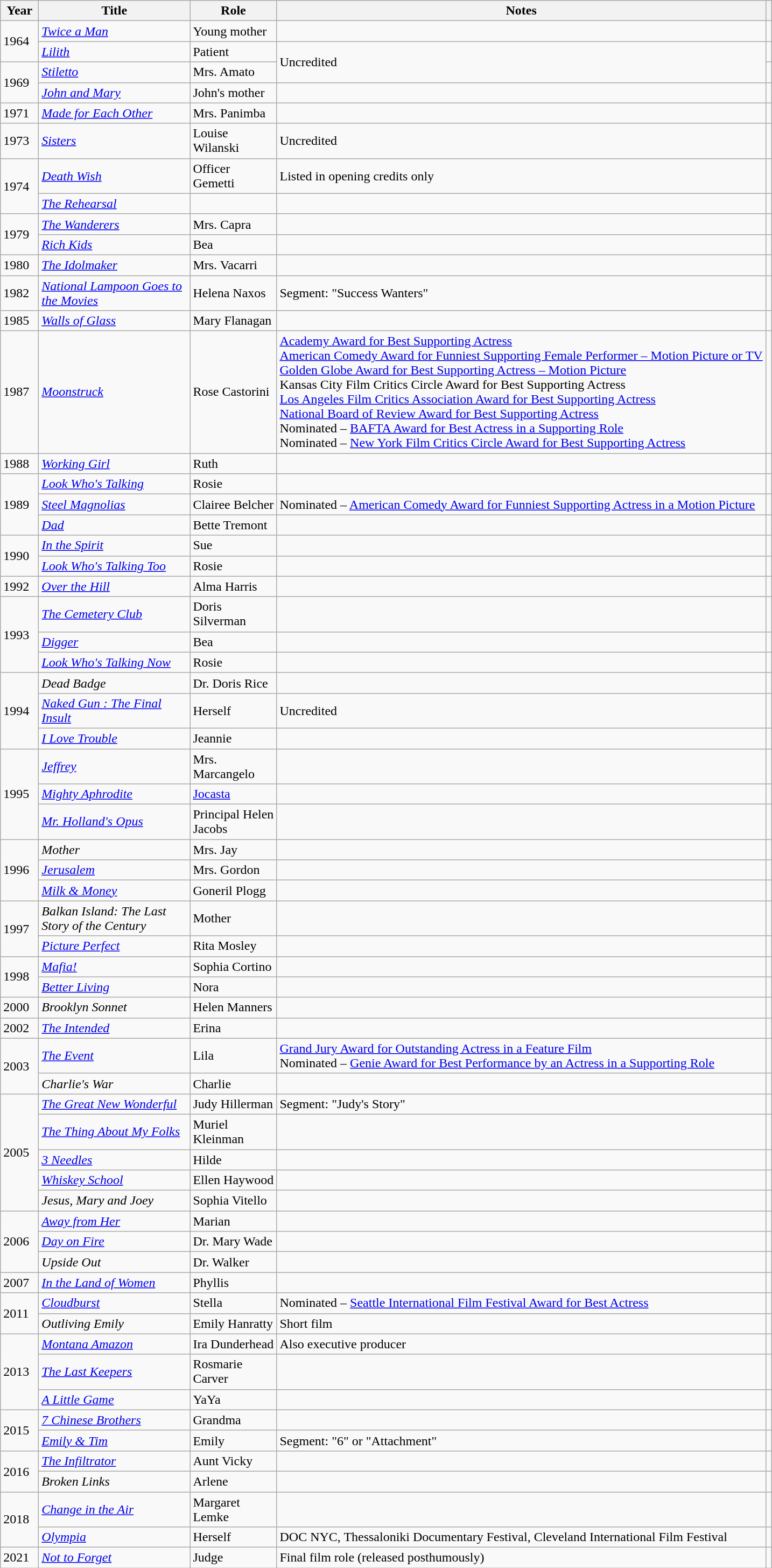<table class="wikitable sortable">
<tr>
<th width="40px">Year</th>
<th width="180px">Title</th>
<th width="100px">Role</th>
<th class="unsortable">Notes</th>
<th scope="col" class="unsortable"></th>
</tr>
<tr>
<td rowspan=2>1964</td>
<td><em><a href='#'>Twice a Man</a></em></td>
<td>Young mother</td>
<td></td>
<td></td>
</tr>
<tr>
<td><em><a href='#'>Lilith</a></em></td>
<td>Patient</td>
<td rowspan=2>Uncredited</td>
<td></td>
</tr>
<tr>
<td rowspan=2>1969</td>
<td><em><a href='#'>Stiletto</a></em></td>
<td>Mrs. Amato</td>
<td></td>
</tr>
<tr>
<td><em><a href='#'>John and Mary</a></em></td>
<td>John's mother</td>
<td></td>
<td></td>
</tr>
<tr>
<td>1971</td>
<td><em><a href='#'>Made for Each Other</a></em></td>
<td>Mrs. Panimba</td>
<td></td>
<td></td>
</tr>
<tr>
<td>1973</td>
<td><em><a href='#'>Sisters</a></em></td>
<td>Louise Wilanski</td>
<td>Uncredited</td>
<td></td>
</tr>
<tr>
<td rowspan=2>1974</td>
<td><em><a href='#'>Death Wish</a></em></td>
<td>Officer Gemetti</td>
<td>Listed in opening credits only</td>
<td></td>
</tr>
<tr>
<td><em><a href='#'>The Rehearsal</a></em></td>
<td></td>
<td></td>
<td></td>
</tr>
<tr>
<td rowspan=2>1979</td>
<td><em><a href='#'>The Wanderers</a></em></td>
<td>Mrs. Capra</td>
<td></td>
<td></td>
</tr>
<tr>
<td><em><a href='#'>Rich Kids</a></em></td>
<td>Bea</td>
<td></td>
<td></td>
</tr>
<tr>
<td>1980</td>
<td><em><a href='#'>The Idolmaker</a></em></td>
<td>Mrs. Vacarri</td>
<td></td>
<td></td>
</tr>
<tr>
<td>1982</td>
<td><em><a href='#'>National Lampoon Goes to the Movies</a></em></td>
<td>Helena Naxos</td>
<td>Segment: "Success Wanters"</td>
<td></td>
</tr>
<tr>
<td>1985</td>
<td><em><a href='#'>Walls of Glass</a></em></td>
<td>Mary Flanagan</td>
<td></td>
<td></td>
</tr>
<tr>
<td>1987</td>
<td><em><a href='#'>Moonstruck</a></em></td>
<td>Rose Castorini</td>
<td><a href='#'>Academy Award for Best Supporting Actress</a><br><a href='#'>American Comedy Award for Funniest Supporting Female Performer – Motion Picture or TV</a><br><a href='#'>Golden Globe Award for Best Supporting Actress – Motion Picture</a><br>Kansas City Film Critics Circle Award for Best Supporting Actress<br><a href='#'>Los Angeles Film Critics Association Award for Best Supporting Actress</a><br><a href='#'>National Board of Review Award for Best Supporting Actress</a><br>Nominated – <a href='#'>BAFTA Award for Best Actress in a Supporting Role</a><br>Nominated – <a href='#'>New York Film Critics Circle Award for Best Supporting Actress</a></td>
<td></td>
</tr>
<tr>
<td>1988</td>
<td><em><a href='#'>Working Girl</a></em></td>
<td>Ruth</td>
<td></td>
<td></td>
</tr>
<tr>
<td rowspan=3>1989</td>
<td><em><a href='#'>Look Who's Talking</a></em></td>
<td>Rosie</td>
<td></td>
<td></td>
</tr>
<tr>
<td><em><a href='#'>Steel Magnolias</a></em></td>
<td>Clairee Belcher</td>
<td>Nominated – <a href='#'>American Comedy Award for Funniest Supporting Actress in a Motion Picture</a></td>
<td></td>
</tr>
<tr>
<td><em><a href='#'>Dad</a></em></td>
<td>Bette Tremont</td>
<td></td>
<td></td>
</tr>
<tr>
<td rowspan=2>1990</td>
<td><em><a href='#'>In the Spirit</a></em></td>
<td>Sue</td>
<td></td>
<td></td>
</tr>
<tr>
<td><em><a href='#'>Look Who's Talking Too</a></em></td>
<td>Rosie</td>
<td></td>
<td></td>
</tr>
<tr>
<td>1992</td>
<td><em><a href='#'>Over the Hill</a></em></td>
<td>Alma Harris</td>
<td></td>
<td></td>
</tr>
<tr>
<td rowspan=3>1993</td>
<td><em><a href='#'>The Cemetery Club</a></em></td>
<td>Doris Silverman</td>
<td></td>
<td></td>
</tr>
<tr>
<td><em><a href='#'>Digger</a></em></td>
<td>Bea</td>
<td></td>
<td></td>
</tr>
<tr>
<td><em><a href='#'>Look Who's Talking Now</a></em></td>
<td>Rosie</td>
<td></td>
<td></td>
</tr>
<tr>
<td rowspan=3>1994</td>
<td><em>Dead Badge</em></td>
<td>Dr. Doris Rice</td>
<td></td>
<td></td>
</tr>
<tr>
<td><em><a href='#'>Naked Gun : The Final Insult</a></em></td>
<td>Herself</td>
<td>Uncredited</td>
<td></td>
</tr>
<tr>
<td><em><a href='#'>I Love Trouble</a></em></td>
<td>Jeannie</td>
<td></td>
<td></td>
</tr>
<tr>
<td rowspan=3>1995</td>
<td><em><a href='#'>Jeffrey</a></em></td>
<td>Mrs. Marcangelo</td>
<td></td>
<td></td>
</tr>
<tr>
<td><em><a href='#'>Mighty Aphrodite</a></em></td>
<td><a href='#'>Jocasta</a></td>
<td></td>
<td></td>
</tr>
<tr>
<td><em><a href='#'>Mr. Holland's Opus</a></em></td>
<td>Principal Helen Jacobs</td>
<td></td>
<td></td>
</tr>
<tr>
<td rowspan=3>1996</td>
<td><em>Mother</em></td>
<td>Mrs. Jay</td>
<td></td>
<td></td>
</tr>
<tr>
<td><em><a href='#'>Jerusalem</a></em></td>
<td>Mrs. Gordon</td>
<td></td>
<td></td>
</tr>
<tr>
<td><em><a href='#'>Milk & Money</a></em></td>
<td>Goneril Plogg</td>
<td></td>
<td></td>
</tr>
<tr>
<td rowspan=2>1997</td>
<td><em>Balkan Island: The Last Story of the Century</em></td>
<td>Mother</td>
<td></td>
<td></td>
</tr>
<tr>
<td><em><a href='#'>Picture Perfect</a></em></td>
<td>Rita Mosley</td>
<td></td>
<td></td>
</tr>
<tr>
<td rowspan=2>1998</td>
<td><em><a href='#'>Mafia!</a></em></td>
<td>Sophia Cortino</td>
<td></td>
<td></td>
</tr>
<tr>
<td><em><a href='#'>Better Living</a></em></td>
<td>Nora</td>
<td></td>
<td></td>
</tr>
<tr>
<td>2000</td>
<td><em>Brooklyn Sonnet</em></td>
<td>Helen Manners</td>
<td></td>
<td></td>
</tr>
<tr>
<td>2002</td>
<td><em><a href='#'>The Intended</a></em></td>
<td>Erina</td>
<td></td>
<td></td>
</tr>
<tr>
<td rowspan=2>2003</td>
<td><em><a href='#'>The Event</a></em></td>
<td>Lila</td>
<td><a href='#'>Grand Jury Award for Outstanding Actress in a Feature Film</a><br>Nominated – <a href='#'>Genie Award for Best Performance by an Actress in a Supporting Role</a></td>
<td></td>
</tr>
<tr>
<td><em>Charlie's War</em></td>
<td>Charlie</td>
<td></td>
<td></td>
</tr>
<tr>
<td rowspan=5>2005</td>
<td><em><a href='#'>The Great New Wonderful</a></em></td>
<td>Judy Hillerman</td>
<td>Segment: "Judy's Story"</td>
<td></td>
</tr>
<tr>
<td><em><a href='#'>The Thing About My Folks</a></em></td>
<td>Muriel Kleinman</td>
<td></td>
<td></td>
</tr>
<tr>
<td><em><a href='#'>3 Needles</a></em></td>
<td>Hilde</td>
<td></td>
<td></td>
</tr>
<tr>
<td><em><a href='#'>Whiskey School</a></em></td>
<td>Ellen Haywood</td>
<td></td>
<td></td>
</tr>
<tr>
<td><em>Jesus, Mary and Joey</em></td>
<td>Sophia Vitello</td>
<td></td>
<td></td>
</tr>
<tr>
<td rowspan=3>2006</td>
<td><em><a href='#'>Away from Her</a></em></td>
<td>Marian</td>
<td></td>
<td></td>
</tr>
<tr>
<td><em><a href='#'>Day on Fire</a></em></td>
<td>Dr. Mary Wade</td>
<td></td>
<td></td>
</tr>
<tr>
<td><em>Upside Out</em></td>
<td>Dr. Walker</td>
<td></td>
<td></td>
</tr>
<tr>
<td>2007</td>
<td><em><a href='#'>In the Land of Women</a></em></td>
<td>Phyllis</td>
<td></td>
<td></td>
</tr>
<tr>
<td rowspan=2>2011</td>
<td><em><a href='#'>Cloudburst</a></em></td>
<td>Stella</td>
<td>Nominated – <a href='#'>Seattle International Film Festival Award for Best Actress</a></td>
<td></td>
</tr>
<tr>
<td><em>Outliving Emily</em></td>
<td>Emily Hanratty</td>
<td>Short film</td>
<td></td>
</tr>
<tr>
<td rowspan=3>2013</td>
<td><em><a href='#'>Montana Amazon</a></em></td>
<td>Ira Dunderhead</td>
<td>Also executive producer</td>
<td></td>
</tr>
<tr>
<td><em><a href='#'>The Last Keepers</a></em></td>
<td>Rosmarie Carver</td>
<td></td>
<td></td>
</tr>
<tr>
<td><em><a href='#'>A Little Game</a></em></td>
<td>YaYa</td>
<td></td>
<td></td>
</tr>
<tr>
<td rowspan=2>2015</td>
<td><em><a href='#'>7 Chinese Brothers</a></em></td>
<td>Grandma</td>
<td></td>
<td></td>
</tr>
<tr>
<td><em><a href='#'>Emily & Tim</a></em></td>
<td>Emily</td>
<td>Segment: "6" or "Attachment"</td>
<td></td>
</tr>
<tr>
<td rowspan=2>2016</td>
<td><em><a href='#'>The Infiltrator</a></em></td>
<td>Aunt Vicky</td>
<td></td>
<td></td>
</tr>
<tr>
<td><em>Broken Links</em></td>
<td>Arlene</td>
<td></td>
<td></td>
</tr>
<tr>
<td rowspan=2>2018</td>
<td><em><a href='#'>Change in the Air</a></em></td>
<td>Margaret Lemke</td>
<td></td>
<td></td>
</tr>
<tr>
<td><em><a href='#'>Olympia</a></em></td>
<td>Herself</td>
<td>DOC NYC, Thessaloniki Documentary Festival, Cleveland International Film Festival</td>
<td></td>
</tr>
<tr>
<td>2021</td>
<td><em><a href='#'>Not to Forget</a></em></td>
<td>Judge</td>
<td>Final film role (released posthumously)</td>
<td></td>
</tr>
</table>
